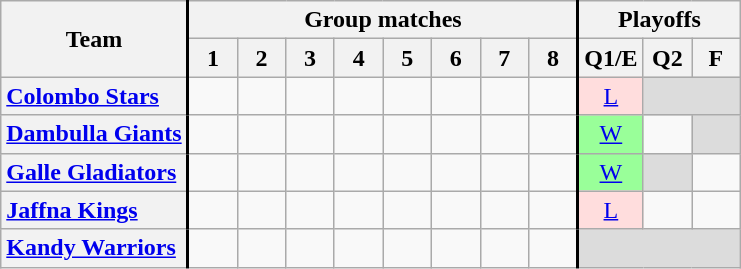<table class="wikitable" style="border:none">
<tr>
<th rowspan="2" style="vertical-align:center; border-right:black solid 2px;">Team</th>
<th colspan="8" style="border-left:black solid 2px"><span>Group matches</span></th>
<th colspan="3" style="border-left:black solid 2px"><span>Playoffs</span></th>
</tr>
<tr>
<th width=25>1</th>
<th width=25>2</th>
<th width=25>3</th>
<th width=25>4</th>
<th width=25>5</th>
<th width=25>6</th>
<th width=25>7</th>
<th width=25>8</th>
<th width=25 style="border-left:black solid 2px"><span>Q1/E</span></th>
<th width=25><span>Q2</span></th>
<th width=25><span>F</span></th>
</tr>
<tr>
<th style="text-align:left; border-right:black solid 2px;"><a href='#'>Colombo Stars</a></th>
<td></td>
<td></td>
<td></td>
<td></td>
<td></td>
<td></td>
<td></td>
<td></td>
<td style="border-left:black solid 2px; background:#FDD; color:black; vertical-align:middle; text-align:center;"><a href='#'>L</a></td>
<td colspan="2" style="background:#dcdcdc;"></td>
</tr>
<tr>
<th style="text-align:left; border-right:black solid 2px;"><a href='#'>Dambulla Giants</a></th>
<td></td>
<td></td>
<td></td>
<td></td>
<td></td>
<td></td>
<td></td>
<td></td>
<td style="border-left:black solid 2px; background:#99FF99; color:black; vertical-align:middle; text-align:center;"><a href='#'>W</a></td>
<td></td>
<td style="background:#dcdcdc;"></td>
</tr>
<tr>
<th style="text-align:left; border-right:black solid 2px;"><a href='#'>Galle Gladiators</a></th>
<td></td>
<td></td>
<td></td>
<td></td>
<td></td>
<td></td>
<td></td>
<td></td>
<td style="border-left:black solid 2px; background:#99FF99; color:black; vertical-align:middle; text-align:center;"><a href='#'>W</a></td>
<td style="background:#dcdcdc;"></td>
<td></td>
</tr>
<tr>
<th style="text-align:left; border-right:black solid 2px;"><a href='#'>Jaffna Kings</a></th>
<td></td>
<td></td>
<td></td>
<td></td>
<td></td>
<td></td>
<td></td>
<td></td>
<td style="border-left:black solid 2px; background:#FDD; color:black; vertical-align:middle; text-align:center;"><a href='#'>L</a></td>
<td></td>
<td></td>
</tr>
<tr>
<th style="text-align:left; border-right:black solid 2px;"><a href='#'>Kandy Warriors</a></th>
<td></td>
<td></td>
<td></td>
<td></td>
<td></td>
<td></td>
<td></td>
<td></td>
<td colspan="3" style="border-left:black solid 2px; background:#dcdcdc;"></td>
</tr>
<tr>
</tr>
</table>
